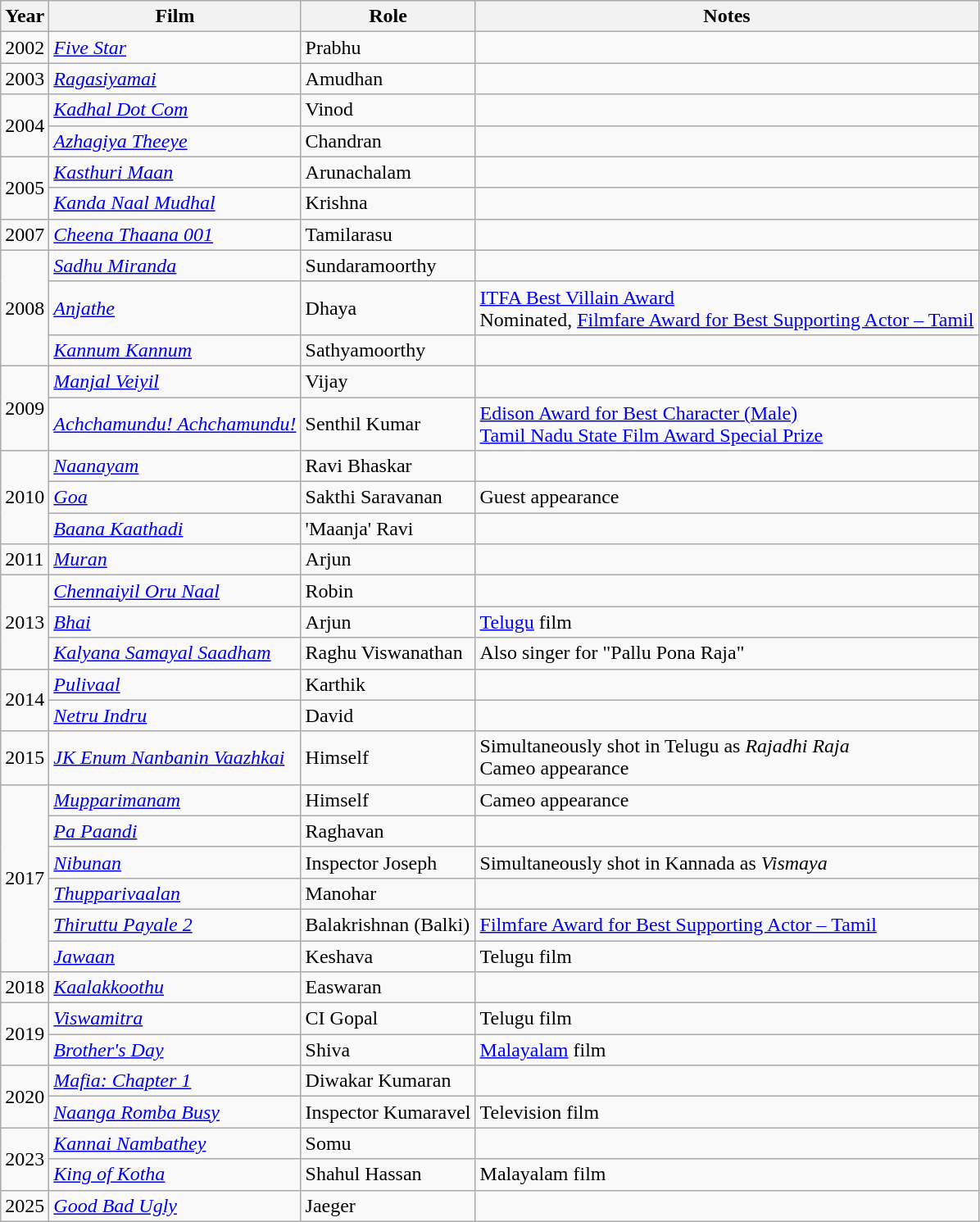<table class="wikitable sortable">
<tr>
<th scope="col">Year</th>
<th scope="col">Film</th>
<th scope="col">Role</th>
<th class="unsortable" scope="col">Notes</th>
</tr>
<tr>
<td>2002</td>
<td><em><a href='#'>Five Star</a></em></td>
<td>Prabhu</td>
<td></td>
</tr>
<tr>
<td>2003</td>
<td><em><a href='#'>Ragasiyamai</a></em></td>
<td>Amudhan</td>
<td></td>
</tr>
<tr>
<td rowspan="2">2004</td>
<td><em><a href='#'>Kadhal Dot Com</a></em></td>
<td>Vinod</td>
<td></td>
</tr>
<tr>
<td><em><a href='#'>Azhagiya Theeye</a></em></td>
<td>Chandran</td>
<td></td>
</tr>
<tr>
<td rowspan="2">2005</td>
<td><em><a href='#'>Kasthuri Maan</a></em></td>
<td>Arunachalam</td>
<td></td>
</tr>
<tr>
<td><em><a href='#'>Kanda Naal Mudhal</a></em></td>
<td>Krishna</td>
<td></td>
</tr>
<tr>
<td>2007</td>
<td><em><a href='#'>Cheena Thaana 001</a></em></td>
<td>Tamilarasu</td>
<td></td>
</tr>
<tr>
<td rowspan="3">2008</td>
<td><em><a href='#'>Sadhu Miranda</a></em></td>
<td>Sundaramoorthy</td>
<td></td>
</tr>
<tr>
<td><em><a href='#'>Anjathe</a></em></td>
<td>Dhaya</td>
<td><a href='#'>ITFA Best Villain Award</a><br>Nominated, <a href='#'>Filmfare Award for Best Supporting Actor – Tamil</a></td>
</tr>
<tr>
<td><em><a href='#'>Kannum Kannum</a></em></td>
<td>Sathyamoorthy</td>
<td></td>
</tr>
<tr>
<td rowspan="2">2009</td>
<td><em><a href='#'>Manjal Veiyil</a></em></td>
<td>Vijay</td>
<td></td>
</tr>
<tr>
<td><em><a href='#'>Achchamundu! Achchamundu!</a></em></td>
<td>Senthil Kumar</td>
<td><a href='#'>Edison Award for Best Character (Male)</a><br><a href='#'>Tamil Nadu State Film Award Special Prize</a></td>
</tr>
<tr>
<td rowspan="3">2010</td>
<td><em><a href='#'>Naanayam</a></em></td>
<td>Ravi Bhaskar</td>
<td></td>
</tr>
<tr>
<td><em><a href='#'>Goa</a></em></td>
<td>Sakthi Saravanan</td>
<td>Guest appearance</td>
</tr>
<tr>
<td><em><a href='#'>Baana Kaathadi</a></em></td>
<td>'Maanja' Ravi</td>
<td></td>
</tr>
<tr>
<td>2011</td>
<td><em><a href='#'>Muran</a></em></td>
<td>Arjun</td>
<td></td>
</tr>
<tr>
<td rowspan="3">2013</td>
<td><em><a href='#'>Chennaiyil Oru Naal</a></em></td>
<td>Robin</td>
<td></td>
</tr>
<tr>
<td><em><a href='#'>Bhai</a></em></td>
<td>Arjun</td>
<td><a href='#'>Telugu</a> film</td>
</tr>
<tr>
<td><em><a href='#'>Kalyana Samayal Saadham</a></em></td>
<td>Raghu Viswanathan</td>
<td>Also singer for "Pallu Pona Raja"</td>
</tr>
<tr>
<td rowspan="2">2014</td>
<td><em><a href='#'>Pulivaal</a></em></td>
<td>Karthik</td>
<td></td>
</tr>
<tr>
<td><em><a href='#'>Netru Indru</a></em></td>
<td>David</td>
<td></td>
</tr>
<tr>
<td>2015</td>
<td><em><a href='#'>JK Enum Nanbanin Vaazhkai</a></em></td>
<td>Himself</td>
<td>Simultaneously shot in Telugu as <em>Rajadhi Raja</em><br>Cameo appearance</td>
</tr>
<tr>
<td rowspan="6">2017</td>
<td><em><a href='#'>Mupparimanam</a></em></td>
<td>Himself</td>
<td>Cameo appearance</td>
</tr>
<tr>
<td><em><a href='#'>Pa Paandi</a></em></td>
<td>Raghavan</td>
<td></td>
</tr>
<tr>
<td><em><a href='#'>Nibunan</a></em></td>
<td>Inspector Joseph</td>
<td>Simultaneously shot in Kannada as <em>Vismaya</em></td>
</tr>
<tr>
<td><em><a href='#'>Thupparivaalan</a></em></td>
<td>Manohar</td>
<td></td>
</tr>
<tr>
<td><em><a href='#'>Thiruttu Payale 2</a></em></td>
<td>Balakrishnan (Balki)</td>
<td><a href='#'>Filmfare Award for Best Supporting Actor – Tamil</a></td>
</tr>
<tr>
<td><em><a href='#'>Jawaan</a></em></td>
<td>Keshava</td>
<td>Telugu film</td>
</tr>
<tr>
<td>2018</td>
<td><em><a href='#'>Kaalakkoothu</a></em></td>
<td>Easwaran</td>
<td></td>
</tr>
<tr>
<td rowspan="2">2019</td>
<td><em><a href='#'>Viswamitra</a></em></td>
<td>CI Gopal</td>
<td>Telugu film</td>
</tr>
<tr>
<td><em><a href='#'>Brother's Day</a></em></td>
<td>Shiva</td>
<td><a href='#'>Malayalam</a> film</td>
</tr>
<tr>
<td rowspan="2">2020</td>
<td><em><a href='#'>Mafia: Chapter 1</a></em></td>
<td>Diwakar Kumaran</td>
<td></td>
</tr>
<tr>
<td><em><a href='#'>Naanga Romba Busy</a></em></td>
<td>Inspector Kumaravel</td>
<td>Television film</td>
</tr>
<tr>
<td rowspan="2">2023</td>
<td><em><a href='#'>Kannai Nambathey</a></em></td>
<td>Somu</td>
<td></td>
</tr>
<tr>
<td><em><a href='#'>King of Kotha</a></em></td>
<td>Shahul Hassan</td>
<td>Malayalam film</td>
</tr>
<tr>
<td rowspan="1">2025</td>
<td><em><a href='#'>Good Bad Ugly</a></em></td>
<td>Jaeger</td>
<td></td>
</tr>
</table>
